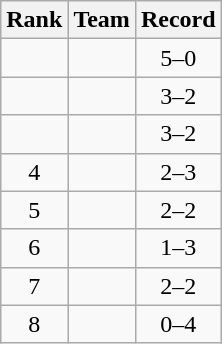<table class=wikitable style="text-align:center;">
<tr>
<th>Rank</th>
<th>Team</th>
<th>Record</th>
</tr>
<tr>
<td></td>
<td align=left></td>
<td>5–0</td>
</tr>
<tr>
<td></td>
<td align=left></td>
<td>3–2</td>
</tr>
<tr>
<td></td>
<td align=left></td>
<td>3–2</td>
</tr>
<tr>
<td>4</td>
<td align=left></td>
<td>2–3</td>
</tr>
<tr>
<td>5</td>
<td align=left></td>
<td>2–2</td>
</tr>
<tr>
<td>6</td>
<td align=left></td>
<td>1–3</td>
</tr>
<tr>
<td>7</td>
<td align=left></td>
<td>2–2</td>
</tr>
<tr>
<td>8</td>
<td align=left></td>
<td>0–4</td>
</tr>
</table>
